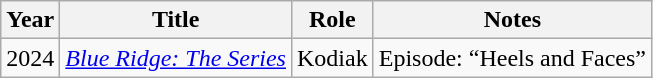<table class="wikitable">
<tr>
<th>Year</th>
<th>Title</th>
<th>Role</th>
<th>Notes</th>
</tr>
<tr>
<td>2024</td>
<td><em><a href='#'>Blue Ridge: The Series</a></em></td>
<td>Kodiak</td>
<td>Episode: “Heels and Faces”</td>
</tr>
</table>
